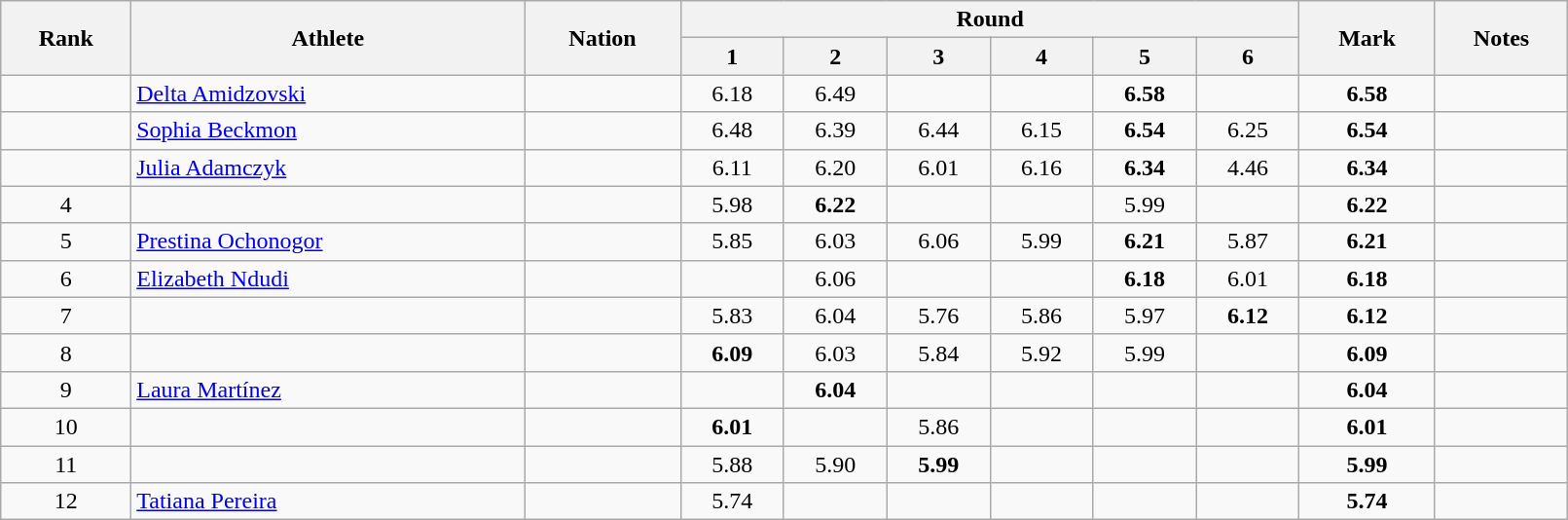<table class="wikitable sortable" style="text-align:center;width: 85%;">
<tr>
<th rowspan=2>Rank</th>
<th rowspan=2>Athlete</th>
<th rowspan=2>Nation</th>
<th colspan=6>Round</th>
<th rowspan=2>Mark</th>
<th rowspan=2>Notes</th>
</tr>
<tr>
<th>1</th>
<th>2</th>
<th>3</th>
<th>4</th>
<th>5</th>
<th>6</th>
</tr>
<tr>
<td></td>
<td align=left><a href='#'>Delta Amidzovski</a></td>
<td align=left></td>
<td>6.18</td>
<td>6.49</td>
<td></td>
<td></td>
<td><strong>6.58</strong></td>
<td></td>
<td><strong>6.58</strong></td>
<td></td>
</tr>
<tr>
<td></td>
<td align=left><a href='#'>Sophia Beckmon</a></td>
<td align=left></td>
<td>6.48</td>
<td>6.39</td>
<td>6.44</td>
<td>6.15</td>
<td><strong>6.54</strong></td>
<td>6.25</td>
<td><strong>6.54</strong></td>
<td></td>
</tr>
<tr>
<td></td>
<td align=left><a href='#'>Julia Adamczyk</a></td>
<td align=left></td>
<td>6.11</td>
<td>6.20</td>
<td>6.01</td>
<td>6.16</td>
<td><strong>6.34</strong></td>
<td>4.46</td>
<td><strong>6.34</strong></td>
<td></td>
</tr>
<tr>
<td>4</td>
<td align=left></td>
<td align=left></td>
<td>5.98</td>
<td><strong>6.22</strong></td>
<td></td>
<td></td>
<td>5.99</td>
<td></td>
<td><strong>6.22</strong></td>
<td></td>
</tr>
<tr>
<td>5</td>
<td align=left><a href='#'>Prestina Ochonogor</a></td>
<td align=left></td>
<td>5.85</td>
<td>6.03</td>
<td>6.06</td>
<td>5.99</td>
<td><strong>6.21</strong></td>
<td>5.87</td>
<td><strong>6.21</strong></td>
<td></td>
</tr>
<tr>
<td>6</td>
<td align=left><a href='#'>Elizabeth Ndudi</a></td>
<td align=left></td>
<td></td>
<td>6.06</td>
<td></td>
<td></td>
<td><strong>6.18</strong></td>
<td>6.01</td>
<td><strong>6.18</strong></td>
<td></td>
</tr>
<tr>
<td>7</td>
<td align=left></td>
<td align=left></td>
<td>5.83</td>
<td>6.04</td>
<td>5.76</td>
<td>5.86</td>
<td>5.97</td>
<td><strong>6.12</strong></td>
<td><strong>6.12</strong></td>
<td></td>
</tr>
<tr>
<td>8</td>
<td align=left></td>
<td align=left></td>
<td><strong>6.09</strong></td>
<td>6.03</td>
<td>5.84</td>
<td>5.92</td>
<td>5.99</td>
<td></td>
<td><strong>6.09</strong></td>
<td></td>
</tr>
<tr>
<td>9</td>
<td align=left><a href='#'>Laura Martínez</a></td>
<td align=left></td>
<td></td>
<td><strong>6.04</strong></td>
<td></td>
<td></td>
<td></td>
<td></td>
<td><strong>6.04</strong></td>
<td></td>
</tr>
<tr>
<td>10</td>
<td align=left></td>
<td align=left></td>
<td><strong>6.01</strong></td>
<td></td>
<td>5.86</td>
<td></td>
<td></td>
<td></td>
<td><strong>6.01</strong></td>
<td></td>
</tr>
<tr>
<td>11</td>
<td align=left></td>
<td align=left></td>
<td>5.88</td>
<td>5.90</td>
<td><strong>5.99</strong></td>
<td></td>
<td></td>
<td></td>
<td><strong>5.99</strong></td>
<td></td>
</tr>
<tr>
<td>12</td>
<td align=left><a href='#'>Tatiana Pereira</a></td>
<td align=left></td>
<td>5.74</td>
<td></td>
<td></td>
<td></td>
<td></td>
<td></td>
<td><strong>5.74</strong></td>
<td></td>
</tr>
</table>
